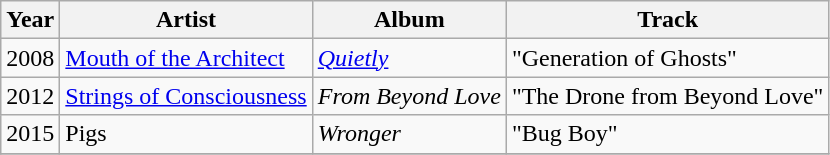<table class="wikitable">
<tr>
<th>Year</th>
<th>Artist</th>
<th>Album</th>
<th>Track</th>
</tr>
<tr>
<td>2008</td>
<td><a href='#'>Mouth of the Architect</a></td>
<td><em><a href='#'>Quietly</a></em></td>
<td>"Generation of Ghosts"</td>
</tr>
<tr>
<td>2012</td>
<td><a href='#'>Strings of Consciousness</a></td>
<td><em>From Beyond Love</em></td>
<td>"The Drone from Beyond Love"</td>
</tr>
<tr>
<td>2015</td>
<td>Pigs</td>
<td><em>Wronger</em></td>
<td>"Bug Boy"</td>
</tr>
<tr>
</tr>
</table>
